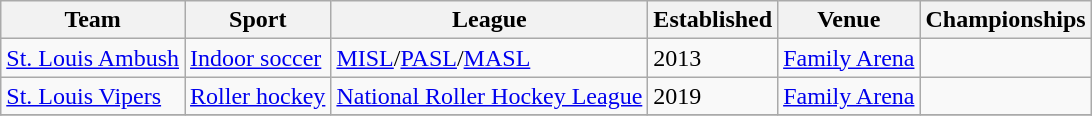<table class="wikitable">
<tr>
<th scope="col">Team</th>
<th scope="col">Sport</th>
<th scope="col">League</th>
<th scope="col">Established</th>
<th scope="col">Venue</th>
<th scope="col">Championships</th>
</tr>
<tr>
<td><a href='#'>St. Louis Ambush</a></td>
<td><a href='#'>Indoor soccer</a></td>
<td><a href='#'>MISL</a>/<a href='#'>PASL</a>/<a href='#'>MASL</a></td>
<td>2013</td>
<td><a href='#'>Family Arena</a></td>
<td></td>
</tr>
<tr>
<td><a href='#'>St. Louis Vipers</a></td>
<td><a href='#'>Roller hockey</a></td>
<td><a href='#'>National Roller Hockey League</a></td>
<td>2019</td>
<td><a href='#'>Family Arena</a></td>
<td></td>
</tr>
<tr>
</tr>
</table>
